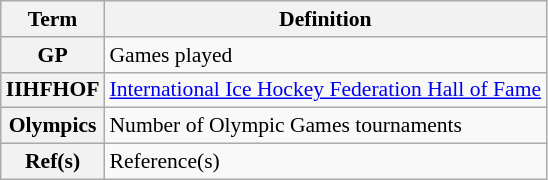<table class="wikitable" style="font-size:90%;">
<tr>
<th scope="col">Term</th>
<th scope="col">Definition</th>
</tr>
<tr>
<th scope="row">GP</th>
<td>Games played</td>
</tr>
<tr>
<th scope="row">IIHFHOF</th>
<td><a href='#'>International Ice Hockey Federation Hall of Fame</a></td>
</tr>
<tr>
<th scope="row">Olympics</th>
<td>Number of Olympic Games tournaments</td>
</tr>
<tr>
<th scope="row">Ref(s)</th>
<td>Reference(s)</td>
</tr>
</table>
